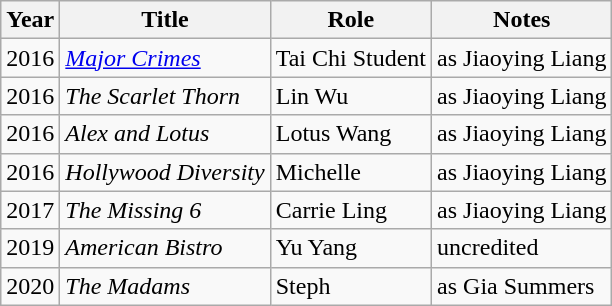<table class="wikitable sortable">
<tr>
<th>Year</th>
<th>Title</th>
<th>Role</th>
<th>Notes</th>
</tr>
<tr>
<td>2016</td>
<td><em><a href='#'>Major Crimes</a></em></td>
<td>Tai Chi Student</td>
<td>as Jiaoying Liang</td>
</tr>
<tr>
<td>2016</td>
<td><em>The Scarlet Thorn</em></td>
<td>Lin Wu</td>
<td>as Jiaoying Liang</td>
</tr>
<tr>
<td>2016</td>
<td><em>Alex and Lotus</em></td>
<td>Lotus Wang</td>
<td>as Jiaoying Liang</td>
</tr>
<tr>
<td>2016</td>
<td><em>Hollywood Diversity</em></td>
<td>Michelle</td>
<td>as Jiaoying Liang</td>
</tr>
<tr>
<td>2017</td>
<td><em>The Missing 6</em></td>
<td>Carrie Ling</td>
<td>as Jiaoying Liang</td>
</tr>
<tr>
<td>2019</td>
<td><em>American Bistro</em></td>
<td>Yu Yang</td>
<td>uncredited</td>
</tr>
<tr>
<td>2020</td>
<td><em>The Madams</em></td>
<td>Steph</td>
<td>as Gia Summers</td>
</tr>
</table>
